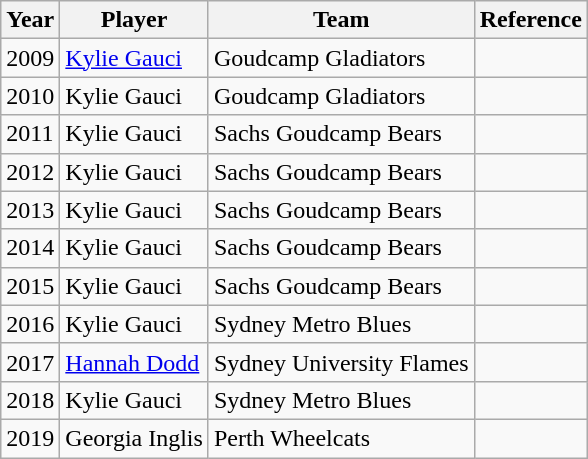<table class="wikitable">
<tr>
<th>Year</th>
<th>Player</th>
<th>Team</th>
<th>Reference</th>
</tr>
<tr>
<td>2009</td>
<td><a href='#'>Kylie Gauci</a></td>
<td>Goudcamp Gladiators</td>
<td></td>
</tr>
<tr>
<td>2010</td>
<td>Kylie Gauci</td>
<td>Goudcamp Gladiators</td>
<td></td>
</tr>
<tr>
<td>2011</td>
<td>Kylie Gauci</td>
<td>Sachs Goudcamp Bears</td>
<td></td>
</tr>
<tr>
<td>2012</td>
<td>Kylie Gauci</td>
<td>Sachs Goudcamp Bears</td>
<td></td>
</tr>
<tr>
<td>2013</td>
<td>Kylie Gauci</td>
<td>Sachs Goudcamp Bears</td>
<td></td>
</tr>
<tr>
<td>2014</td>
<td>Kylie Gauci</td>
<td>Sachs Goudcamp Bears</td>
<td></td>
</tr>
<tr>
<td>2015</td>
<td>Kylie Gauci</td>
<td>Sachs Goudcamp Bears</td>
<td></td>
</tr>
<tr>
<td>2016</td>
<td>Kylie Gauci</td>
<td>Sydney Metro Blues</td>
<td></td>
</tr>
<tr>
<td>2017</td>
<td><a href='#'>Hannah Dodd</a></td>
<td>Sydney University Flames</td>
<td></td>
</tr>
<tr>
<td>2018</td>
<td>Kylie Gauci</td>
<td>Sydney Metro Blues</td>
<td></td>
</tr>
<tr>
<td>2019</td>
<td>Georgia Inglis</td>
<td>Perth Wheelcats</td>
<td></td>
</tr>
</table>
